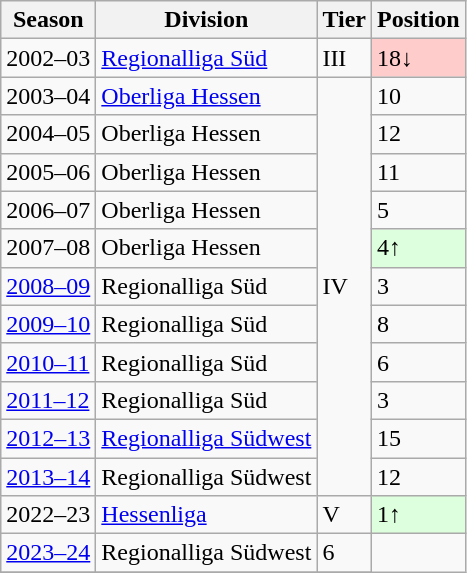<table class="wikitable">
<tr>
<th>Season</th>
<th>Division</th>
<th>Tier</th>
<th>Position</th>
</tr>
<tr>
<td>2002–03</td>
<td><a href='#'>Regionalliga Süd</a></td>
<td>III</td>
<td style="background:#ffcccc">18↓</td>
</tr>
<tr>
<td>2003–04</td>
<td><a href='#'>Oberliga Hessen</a></td>
<td rowspan=11>IV</td>
<td>10</td>
</tr>
<tr>
<td>2004–05</td>
<td>Oberliga Hessen</td>
<td>12</td>
</tr>
<tr>
<td>2005–06</td>
<td>Oberliga Hessen</td>
<td>11</td>
</tr>
<tr>
<td>2006–07</td>
<td>Oberliga Hessen</td>
<td>5</td>
</tr>
<tr>
<td>2007–08</td>
<td>Oberliga Hessen</td>
<td style="background:#ddffdd">4↑</td>
</tr>
<tr>
<td><a href='#'>2008–09</a></td>
<td>Regionalliga Süd</td>
<td>3</td>
</tr>
<tr>
<td><a href='#'>2009–10</a></td>
<td>Regionalliga Süd</td>
<td>8</td>
</tr>
<tr>
<td><a href='#'>2010–11</a></td>
<td>Regionalliga Süd</td>
<td>6</td>
</tr>
<tr>
<td><a href='#'>2011–12</a></td>
<td>Regionalliga Süd</td>
<td>3</td>
</tr>
<tr>
<td><a href='#'>2012–13</a></td>
<td><a href='#'>Regionalliga Südwest</a></td>
<td>15</td>
</tr>
<tr>
<td><a href='#'>2013–14</a></td>
<td>Regionalliga Südwest</td>
<td>12</td>
</tr>
<tr>
<td>2022–23</td>
<td><a href='#'>Hessenliga</a></td>
<td rowspan=1>V</td>
<td style="background:#ddffdd">1↑</td>
</tr>
<tr>
<td><a href='#'>2023–24</a></td>
<td>Regionalliga Südwest</td>
<td>6</td>
</tr>
<tr>
</tr>
</table>
